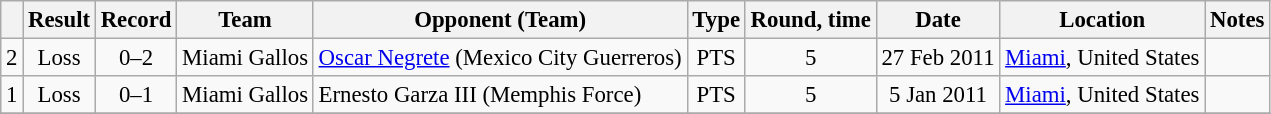<table class="wikitable" style="text-align:center; font-size:95%">
<tr>
<th></th>
<th>Result</th>
<th>Record</th>
<th>Team</th>
<th>Opponent (Team)</th>
<th>Type</th>
<th>Round, time</th>
<th>Date</th>
<th>Location</th>
<th>Notes</th>
</tr>
<tr>
<td>2</td>
<td>Loss</td>
<td>0–2</td>
<td>Miami Gallos</td>
<td align=left> <a href='#'>Oscar Negrete</a> (Mexico City Guerreros)</td>
<td>PTS</td>
<td>5</td>
<td>27 Feb 2011</td>
<td align=left> <a href='#'>Miami</a>, United States</td>
<td></td>
</tr>
<tr>
<td>1</td>
<td>Loss</td>
<td>0–1</td>
<td>Miami Gallos</td>
<td align=left> Ernesto Garza III (Memphis Force)</td>
<td>PTS</td>
<td>5</td>
<td>5 Jan 2011</td>
<td align=left> <a href='#'>Miami</a>, United States</td>
<td></td>
</tr>
<tr>
</tr>
</table>
